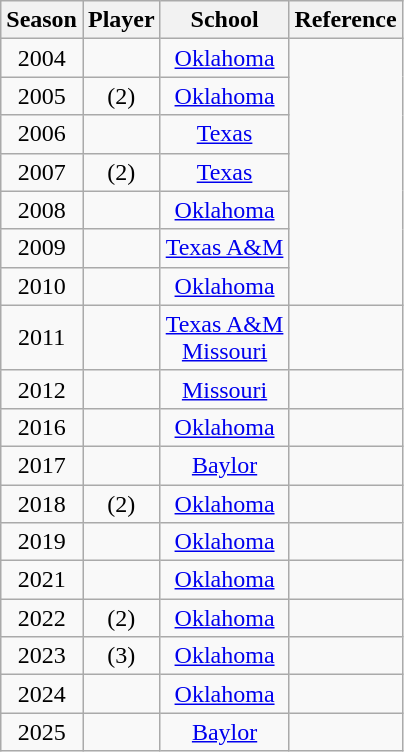<table class="wikitable sortable">
<tr>
<th>Season</th>
<th>Player</th>
<th>School</th>
<th class="unsortable">Reference</th>
</tr>
<tr align=center>
<td>2004</td>
<td></td>
<td><a href='#'>Oklahoma</a></td>
<td rowspan="7"></td>
</tr>
<tr align=center>
<td>2005</td>
<td> (2)</td>
<td><a href='#'>Oklahoma</a></td>
</tr>
<tr align=center>
<td>2006</td>
<td></td>
<td><a href='#'>Texas</a></td>
</tr>
<tr align=center>
<td>2007</td>
<td> (2)</td>
<td><a href='#'>Texas</a></td>
</tr>
<tr align=center>
<td>2008</td>
<td></td>
<td><a href='#'>Oklahoma</a></td>
</tr>
<tr align=center>
<td>2009</td>
<td></td>
<td><a href='#'>Texas A&M</a></td>
</tr>
<tr align=center>
<td>2010</td>
<td></td>
<td><a href='#'>Oklahoma</a></td>
</tr>
<tr align=center>
<td>2011</td>
<td> <br></td>
<td><a href='#'>Texas A&M</a><br><a href='#'>Missouri</a></td>
<td style="text-align:center;"></td>
</tr>
<tr align=center>
<td>2012</td>
<td></td>
<td><a href='#'>Missouri</a></td>
<td style="text-align:center;"></td>
</tr>
<tr align=center>
<td>2016</td>
<td></td>
<td><a href='#'>Oklahoma</a></td>
<td style="text-align:center;"></td>
</tr>
<tr align=center>
<td>2017</td>
<td></td>
<td><a href='#'>Baylor</a></td>
<td style="text-align:center;"></td>
</tr>
<tr align=center>
<td>2018</td>
<td> (2)</td>
<td><a href='#'>Oklahoma</a></td>
<td style="text-align:center;"></td>
</tr>
<tr align=center>
<td>2019</td>
<td></td>
<td><a href='#'>Oklahoma</a></td>
<td style="text-align:center;"></td>
</tr>
<tr align=center>
<td>2021</td>
<td></td>
<td><a href='#'>Oklahoma</a></td>
<td style="text-align:center;"></td>
</tr>
<tr align=center>
<td>2022</td>
<td> (2)</td>
<td><a href='#'>Oklahoma</a></td>
<td style="text-align:center;"></td>
</tr>
<tr align=center>
<td>2023</td>
<td> (3)</td>
<td><a href='#'>Oklahoma</a></td>
<td style="text-align:center;"></td>
</tr>
<tr align=center>
<td>2024</td>
<td></td>
<td><a href='#'>Oklahoma</a></td>
<td style="text-align:center;"></td>
</tr>
<tr align=center>
<td>2025</td>
<td></td>
<td><a href='#'>Baylor</a></td>
<td style="text-align:center;"></td>
</tr>
</table>
